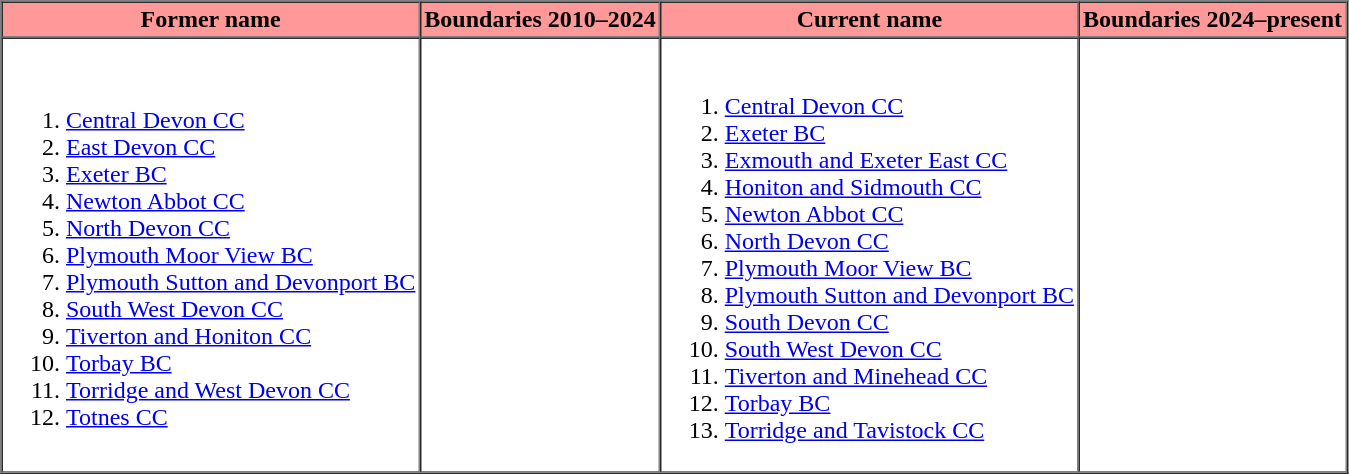<table border=1 cellpadding="2" cellspacing="0">
<tr>
<th bgcolor="#ff9999">Former name</th>
<th bgcolor="#ff9999">Boundaries 2010–2024</th>
<th bgcolor="#ff9999">Current name</th>
<th bgcolor="#ff9999">Boundaries 2024–present</th>
</tr>
<tr>
<td><br><ol><li><a href='#'>Central Devon CC</a></li><li><a href='#'>East Devon CC</a></li><li><a href='#'>Exeter BC</a></li><li><a href='#'>Newton Abbot CC</a></li><li><a href='#'>North Devon CC</a></li><li><a href='#'>Plymouth Moor View BC</a></li><li><a href='#'>Plymouth Sutton and Devonport BC</a></li><li><a href='#'>South West Devon CC</a></li><li><a href='#'>Tiverton and Honiton CC</a></li><li><a href='#'>Torbay BC</a></li><li><a href='#'>Torridge and West Devon CC</a></li><li><a href='#'>Totnes CC</a></li></ol></td>
<td></td>
<td><br><ol><li><a href='#'>Central Devon CC</a></li><li><a href='#'>Exeter BC</a></li><li><a href='#'>Exmouth and Exeter East CC</a></li><li><a href='#'>Honiton and Sidmouth CC</a></li><li><a href='#'>Newton Abbot CC</a></li><li><a href='#'>North Devon CC</a></li><li><a href='#'>Plymouth Moor View BC</a></li><li><a href='#'>Plymouth Sutton and Devonport BC</a></li><li><a href='#'>South Devon CC</a></li><li><a href='#'>South West Devon CC</a></li><li><a href='#'>Tiverton and Minehead CC</a></li><li><a href='#'>Torbay BC</a></li><li><a href='#'>Torridge and Tavistock CC</a></li></ol></td>
<td></td>
</tr>
<tr>
</tr>
</table>
